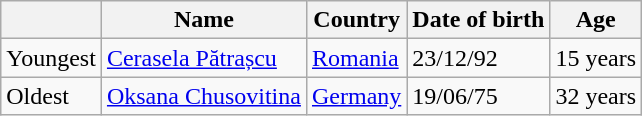<table class="wikitable">
<tr>
<th></th>
<th>Name</th>
<th>Country</th>
<th>Date of birth</th>
<th>Age</th>
</tr>
<tr>
<td>Youngest</td>
<td><a href='#'>Cerasela Pătrașcu</a></td>
<td><a href='#'>Romania</a> </td>
<td>23/12/92</td>
<td>15 years</td>
</tr>
<tr>
<td>Oldest</td>
<td><a href='#'>Oksana Chusovitina</a></td>
<td><a href='#'>Germany</a> </td>
<td>19/06/75</td>
<td>32 years</td>
</tr>
</table>
